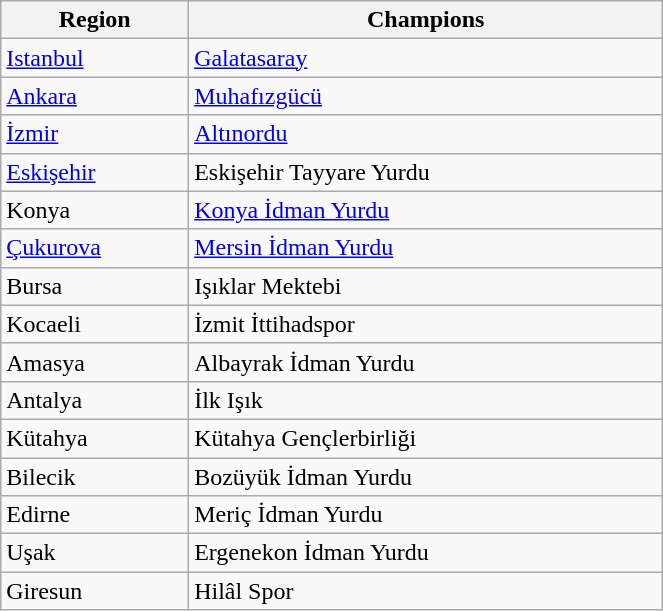<table class="wikitable" border="1" width=35%>
<tr>
<th width=5%>Region</th>
<th width=20%>Champions</th>
</tr>
<tr>
<td><a href='#'>Istanbul</a></td>
<td><a href='#'>Galatasaray</a></td>
</tr>
<tr>
<td><a href='#'>Ankara</a></td>
<td><a href='#'>Muhafızgücü</a></td>
</tr>
<tr>
<td><a href='#'>İzmir</a></td>
<td><a href='#'>Altınordu</a></td>
</tr>
<tr>
<td><a href='#'>Eskişehir</a></td>
<td>Eskişehir Tayyare Yurdu</td>
</tr>
<tr>
<td>Konya</td>
<td><a href='#'>Konya İdman Yurdu</a></td>
</tr>
<tr>
<td><a href='#'>Çukurova</a></td>
<td><a href='#'>Mersin İdman Yurdu</a></td>
</tr>
<tr>
<td>Bursa</td>
<td>Işıklar Mektebi</td>
</tr>
<tr>
<td>Kocaeli</td>
<td>İzmit İttihadspor</td>
</tr>
<tr>
<td>Amasya</td>
<td>Albayrak İdman Yurdu</td>
</tr>
<tr>
<td>Antalya</td>
<td>İlk Işık</td>
</tr>
<tr>
<td>Kütahya</td>
<td>Kütahya Gençlerbirliği</td>
</tr>
<tr>
<td>Bilecik</td>
<td>Bozüyük İdman Yurdu</td>
</tr>
<tr>
<td>Edirne</td>
<td>Meriç İdman Yurdu</td>
</tr>
<tr>
<td>Uşak</td>
<td>Ergenekon İdman Yurdu</td>
</tr>
<tr>
<td>Giresun</td>
<td>Hilâl Spor</td>
</tr>
</table>
